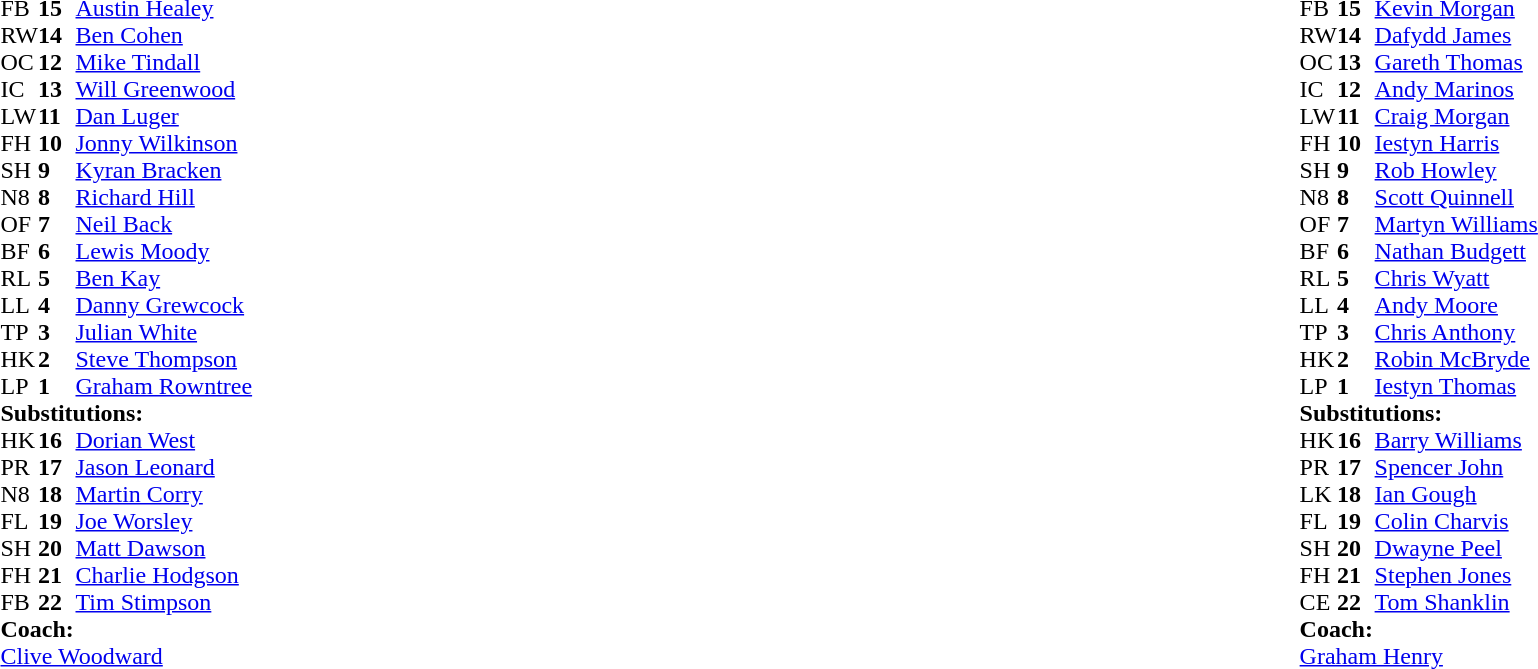<table width="100%">
<tr>
<td style="vertical-align:top" width="50%"><br><table cellspacing="0" cellpadding="0">
<tr>
<th width="25"></th>
<th width="25"></th>
</tr>
<tr>
<td>FB</td>
<td><strong>15</strong></td>
<td><a href='#'>Austin Healey</a></td>
</tr>
<tr>
<td>RW</td>
<td><strong>14</strong></td>
<td><a href='#'>Ben Cohen</a></td>
</tr>
<tr>
<td>OC</td>
<td><strong>12</strong></td>
<td><a href='#'>Mike Tindall</a></td>
<td></td>
<td></td>
</tr>
<tr>
<td>IC</td>
<td><strong>13</strong></td>
<td><a href='#'>Will Greenwood</a></td>
</tr>
<tr>
<td>LW</td>
<td><strong>11</strong></td>
<td><a href='#'>Dan Luger</a></td>
</tr>
<tr>
<td>FH</td>
<td><strong>10</strong></td>
<td><a href='#'>Jonny Wilkinson</a></td>
</tr>
<tr>
<td>SH</td>
<td><strong>9</strong></td>
<td><a href='#'>Kyran Bracken</a></td>
<td></td>
<td></td>
</tr>
<tr>
<td>N8</td>
<td><strong>8</strong></td>
<td><a href='#'>Richard Hill</a></td>
<td></td>
<td></td>
<td></td>
<td></td>
</tr>
<tr>
<td>OF</td>
<td><strong>7</strong></td>
<td><a href='#'>Neil Back</a></td>
</tr>
<tr>
<td>BF</td>
<td><strong>6</strong></td>
<td><a href='#'>Lewis Moody</a></td>
<td></td>
<td colspan="2"></td>
</tr>
<tr>
<td>RL</td>
<td><strong>5</strong></td>
<td><a href='#'>Ben Kay</a></td>
<td></td>
<td colspan="2"></td>
</tr>
<tr>
<td>LL</td>
<td><strong>4</strong></td>
<td><a href='#'>Danny Grewcock</a></td>
</tr>
<tr>
<td>TP</td>
<td><strong>3</strong></td>
<td><a href='#'>Julian White</a></td>
</tr>
<tr>
<td>HK</td>
<td><strong>2</strong></td>
<td><a href='#'>Steve Thompson</a></td>
<td></td>
<td></td>
</tr>
<tr>
<td>LP</td>
<td><strong>1</strong></td>
<td><a href='#'>Graham Rowntree</a></td>
</tr>
<tr>
<td colspan="3"><strong>Substitutions:</strong></td>
</tr>
<tr>
<td>HK</td>
<td><strong>16</strong></td>
<td><a href='#'>Dorian West</a></td>
<td></td>
<td></td>
</tr>
<tr>
<td>PR</td>
<td><strong>17</strong></td>
<td><a href='#'>Jason Leonard</a></td>
</tr>
<tr>
<td>N8</td>
<td><strong>18</strong></td>
<td><a href='#'>Martin Corry</a></td>
<td></td>
<td></td>
<td></td>
</tr>
<tr>
<td>FL</td>
<td><strong>19</strong></td>
<td><a href='#'>Joe Worsley</a></td>
<td></td>
<td></td>
<td></td>
<td></td>
</tr>
<tr>
<td>SH</td>
<td><strong>20</strong></td>
<td><a href='#'>Matt Dawson</a></td>
<td></td>
<td></td>
</tr>
<tr>
<td>FH</td>
<td><strong>21</strong></td>
<td><a href='#'>Charlie Hodgson</a></td>
</tr>
<tr>
<td>FB</td>
<td><strong>22</strong></td>
<td><a href='#'>Tim Stimpson</a></td>
<td></td>
<td></td>
</tr>
<tr>
<td colspan="3"><strong>Coach:</strong></td>
</tr>
<tr>
<td colspan="3"><a href='#'>Clive Woodward</a></td>
</tr>
</table>
</td>
<td style="vertical-align:top"></td>
<td style="vertical-align:top" width="50%"><br><table cellspacing="0" cellpadding="0" align="center">
<tr>
<th width="25"></th>
<th width="25"></th>
</tr>
<tr>
<td>FB</td>
<td><strong>15</strong></td>
<td><a href='#'>Kevin Morgan</a></td>
</tr>
<tr>
<td>RW</td>
<td><strong>14</strong></td>
<td><a href='#'>Dafydd James</a></td>
</tr>
<tr>
<td>OC</td>
<td><strong>13</strong></td>
<td><a href='#'>Gareth Thomas</a></td>
<td></td>
<td></td>
</tr>
<tr>
<td>IC</td>
<td><strong>12</strong></td>
<td><a href='#'>Andy Marinos</a></td>
</tr>
<tr>
<td>LW</td>
<td><strong>11</strong></td>
<td><a href='#'>Craig Morgan</a></td>
</tr>
<tr>
<td>FH</td>
<td><strong>10</strong></td>
<td><a href='#'>Iestyn Harris</a></td>
</tr>
<tr>
<td>SH</td>
<td><strong>9</strong></td>
<td><a href='#'>Rob Howley</a></td>
<td></td>
<td></td>
</tr>
<tr>
<td>N8</td>
<td><strong>8</strong></td>
<td><a href='#'>Scott Quinnell</a></td>
</tr>
<tr>
<td>OF</td>
<td><strong>7</strong></td>
<td><a href='#'>Martyn Williams</a></td>
<td></td>
<td></td>
</tr>
<tr>
<td>BF</td>
<td><strong>6</strong></td>
<td><a href='#'>Nathan Budgett</a></td>
</tr>
<tr>
<td>RL</td>
<td><strong>5</strong></td>
<td><a href='#'>Chris Wyatt</a></td>
<td></td>
<td></td>
</tr>
<tr>
<td>LL</td>
<td><strong>4</strong></td>
<td><a href='#'>Andy Moore</a></td>
</tr>
<tr>
<td>TP</td>
<td><strong>3</strong></td>
<td><a href='#'>Chris Anthony</a></td>
</tr>
<tr>
<td>HK</td>
<td><strong>2</strong></td>
<td><a href='#'>Robin McBryde</a></td>
<td></td>
<td></td>
</tr>
<tr>
<td>LP</td>
<td><strong>1</strong></td>
<td><a href='#'>Iestyn Thomas</a></td>
</tr>
<tr>
<td colspan="3"><strong>Substitutions:</strong></td>
</tr>
<tr>
<td>HK</td>
<td><strong>16</strong></td>
<td><a href='#'>Barry Williams</a></td>
<td></td>
<td></td>
</tr>
<tr>
<td>PR</td>
<td><strong>17</strong></td>
<td><a href='#'>Spencer John</a></td>
</tr>
<tr>
<td>LK</td>
<td><strong>18</strong></td>
<td><a href='#'>Ian Gough</a></td>
<td></td>
<td></td>
</tr>
<tr>
<td>FL</td>
<td><strong>19</strong></td>
<td><a href='#'>Colin Charvis</a></td>
<td></td>
<td></td>
</tr>
<tr>
<td>SH</td>
<td><strong>20</strong></td>
<td><a href='#'>Dwayne Peel</a></td>
<td></td>
<td></td>
</tr>
<tr>
<td>FH</td>
<td><strong>21</strong></td>
<td><a href='#'>Stephen Jones</a></td>
</tr>
<tr>
<td>CE</td>
<td><strong>22</strong></td>
<td><a href='#'>Tom Shanklin</a></td>
<td></td>
<td></td>
</tr>
<tr>
<td colspan="3"><strong>Coach:</strong></td>
</tr>
<tr>
<td colspan="3"><a href='#'>Graham Henry</a></td>
</tr>
</table>
</td>
</tr>
</table>
